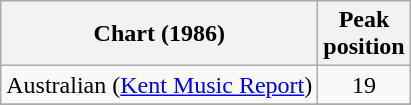<table class="wikitable">
<tr>
<th>Chart (1986)</th>
<th>Peak<br>position</th>
</tr>
<tr>
<td>Australian (<a href='#'>Kent Music Report</a>)</td>
<td align="center">19</td>
</tr>
<tr>
</tr>
</table>
